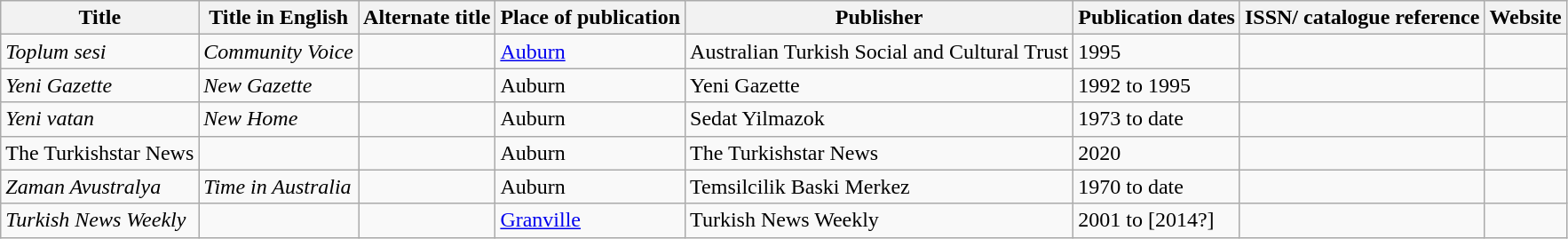<table class="wikitable sortable">
<tr>
<th>Title</th>
<th>Title in English</th>
<th>Alternate title</th>
<th>Place of publication</th>
<th>Publisher</th>
<th>Publication dates</th>
<th>ISSN/ catalogue reference</th>
<th>Website</th>
</tr>
<tr>
<td><em>Toplum sesi</em></td>
<td><em>Community Voice</em></td>
<td></td>
<td><a href='#'>Auburn</a></td>
<td>Australian Turkish Social and Cultural Trust</td>
<td>1995</td>
<td></td>
<td></td>
</tr>
<tr>
<td><em>Yeni Gazette</em></td>
<td><em>New Gazette</em></td>
<td></td>
<td>Auburn</td>
<td>Yeni Gazette</td>
<td>1992 to 1995</td>
<td></td>
<td></td>
</tr>
<tr>
<td><em>Yeni vatan</em></td>
<td><em>New Home</em></td>
<td></td>
<td>Auburn</td>
<td>Sedat Yilmazok</td>
<td>1973 to date</td>
<td></td>
<td></td>
</tr>
<tr>
<td>The Turkishstar News</td>
<td></td>
<td></td>
<td>Auburn</td>
<td>The Turkishstar News</td>
<td>2020</td>
<td></td>
<td></td>
</tr>
<tr>
<td><em>Zaman Avustralya</em></td>
<td><em>Time in Australia</em></td>
<td></td>
<td>Auburn</td>
<td>Temsilcilik Baski Merkez</td>
<td>1970 to date</td>
<td></td>
<td></td>
</tr>
<tr>
<td><em>Turkish News Weekly</em></td>
<td></td>
<td></td>
<td><a href='#'>Granville</a></td>
<td>Turkish News Weekly</td>
<td>2001 to [2014?]</td>
<td></td>
<td></td>
</tr>
</table>
